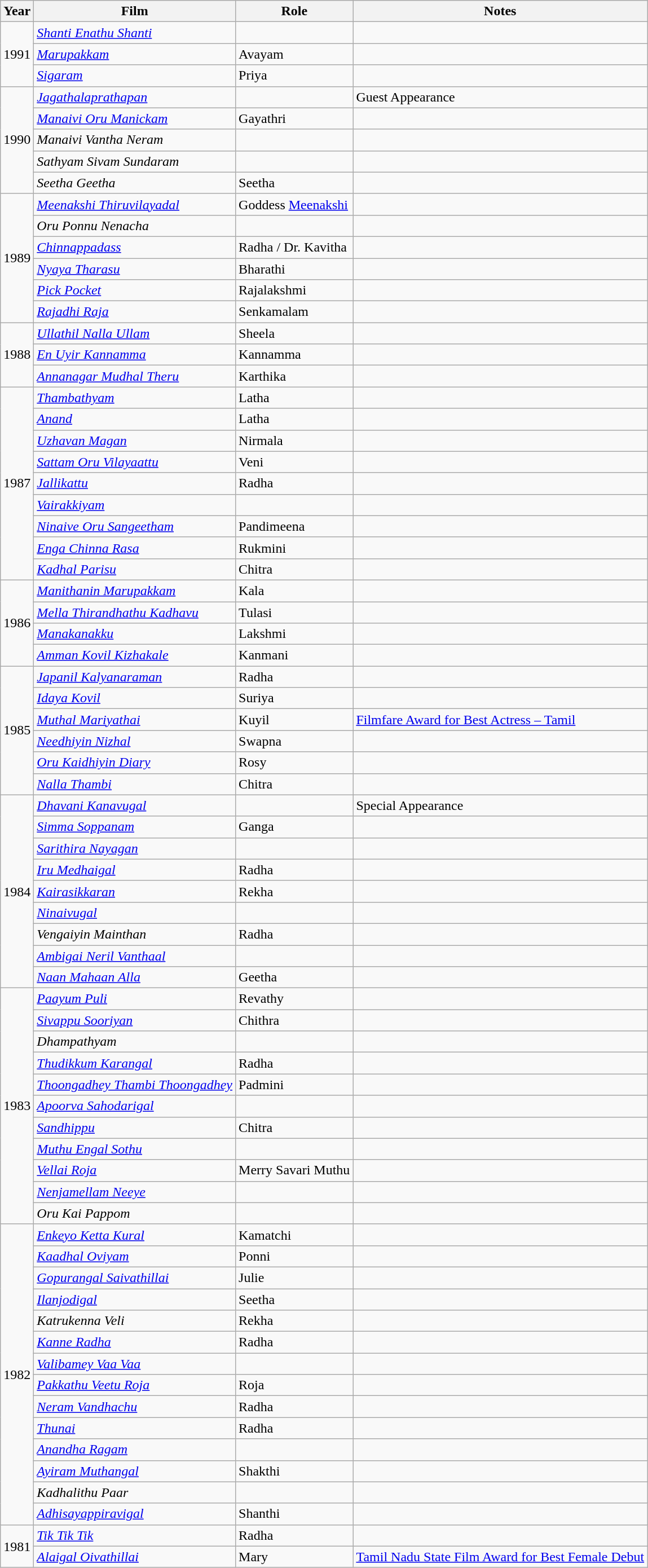<table class="wikitable">
<tr>
<th>Year</th>
<th>Film</th>
<th>Role</th>
<th>Notes</th>
</tr>
<tr>
<td rowspan="3">1991</td>
<td><em><a href='#'>Shanti Enathu Shanti</a></em></td>
<td></td>
<td></td>
</tr>
<tr>
<td><em><a href='#'>Marupakkam</a></em></td>
<td>Avayam</td>
<td></td>
</tr>
<tr>
<td><em><a href='#'>Sigaram</a></em></td>
<td>Priya</td>
<td></td>
</tr>
<tr>
<td rowspan="5">1990</td>
<td><em><a href='#'>Jagathalaprathapan</a></em></td>
<td></td>
<td>Guest Appearance</td>
</tr>
<tr>
<td><em><a href='#'>Manaivi Oru Manickam</a></em></td>
<td>Gayathri</td>
<td></td>
</tr>
<tr>
<td><em>Manaivi Vantha Neram</em></td>
<td></td>
<td></td>
</tr>
<tr>
<td><em>Sathyam Sivam Sundaram</em></td>
<td></td>
<td></td>
</tr>
<tr>
<td><em>Seetha Geetha</em></td>
<td>Seetha</td>
<td></td>
</tr>
<tr>
<td rowspan="6">1989</td>
<td><em><a href='#'>Meenakshi Thiruvilayadal</a></em></td>
<td>Goddess <a href='#'>Meenakshi</a></td>
<td></td>
</tr>
<tr>
<td><em>Oru Ponnu Nenacha</em></td>
<td></td>
<td></td>
</tr>
<tr>
<td><em><a href='#'>Chinnappadass</a></em></td>
<td>Radha / Dr. Kavitha</td>
<td></td>
</tr>
<tr>
<td><em><a href='#'>Nyaya Tharasu</a></em></td>
<td>Bharathi</td>
<td></td>
</tr>
<tr>
<td><em><a href='#'>Pick Pocket</a></em></td>
<td>Rajalakshmi</td>
<td></td>
</tr>
<tr>
<td><em><a href='#'>Rajadhi Raja</a></em></td>
<td>Senkamalam</td>
<td></td>
</tr>
<tr>
<td rowspan="3">1988</td>
<td><em><a href='#'>Ullathil Nalla Ullam</a></em></td>
<td>Sheela</td>
<td></td>
</tr>
<tr>
<td><em><a href='#'>En Uyir Kannamma</a></em></td>
<td>Kannamma</td>
<td></td>
</tr>
<tr>
<td><em><a href='#'>Annanagar Mudhal Theru</a></em></td>
<td>Karthika</td>
<td></td>
</tr>
<tr>
<td rowspan="9">1987</td>
<td><em><a href='#'>Thambathyam</a></em></td>
<td>Latha</td>
<td></td>
</tr>
<tr>
<td><em><a href='#'>Anand</a></em></td>
<td>Latha</td>
<td></td>
</tr>
<tr>
<td><em><a href='#'>Uzhavan Magan</a></em></td>
<td>Nirmala</td>
<td></td>
</tr>
<tr>
<td><em><a href='#'>Sattam Oru Vilayaattu</a></em></td>
<td>Veni</td>
<td></td>
</tr>
<tr>
<td><em><a href='#'>Jallikattu</a></em></td>
<td>Radha</td>
<td></td>
</tr>
<tr>
<td><em><a href='#'>Vairakkiyam</a></em></td>
<td></td>
<td></td>
</tr>
<tr>
<td><em><a href='#'>Ninaive Oru Sangeetham</a></em></td>
<td>Pandimeena</td>
<td></td>
</tr>
<tr>
<td><em><a href='#'>Enga Chinna Rasa</a></em></td>
<td>Rukmini</td>
<td></td>
</tr>
<tr>
<td><em><a href='#'>Kadhal Parisu</a></em></td>
<td>Chitra</td>
<td></td>
</tr>
<tr>
<td rowspan="4">1986</td>
<td><em><a href='#'>Manithanin Marupakkam</a></em></td>
<td>Kala</td>
<td></td>
</tr>
<tr>
<td><em><a href='#'>Mella Thirandhathu Kadhavu</a></em></td>
<td>Tulasi</td>
<td></td>
</tr>
<tr>
<td><em><a href='#'>Manakanakku</a></em></td>
<td>Lakshmi</td>
<td></td>
</tr>
<tr>
<td><em><a href='#'>Amman Kovil Kizhakale</a></em></td>
<td>Kanmani</td>
<td></td>
</tr>
<tr>
<td rowspan="6">1985</td>
<td><em><a href='#'>Japanil Kalyanaraman</a></em></td>
<td>Radha</td>
<td></td>
</tr>
<tr>
<td><em><a href='#'>Idaya Kovil</a></em></td>
<td>Suriya</td>
<td></td>
</tr>
<tr>
<td><em><a href='#'>Muthal Mariyathai</a></em></td>
<td>Kuyil</td>
<td><a href='#'>Filmfare Award for Best Actress – Tamil</a></td>
</tr>
<tr>
<td><em><a href='#'>Needhiyin Nizhal</a></em></td>
<td>Swapna</td>
<td></td>
</tr>
<tr>
<td><em><a href='#'>Oru Kaidhiyin Diary</a></em></td>
<td>Rosy</td>
<td></td>
</tr>
<tr>
<td><em><a href='#'>Nalla Thambi</a></em></td>
<td>Chitra</td>
<td></td>
</tr>
<tr>
<td rowspan="9">1984</td>
<td><em><a href='#'>Dhavani Kanavugal</a></em></td>
<td></td>
<td>Special Appearance</td>
</tr>
<tr>
<td><em><a href='#'>Simma Soppanam</a></em></td>
<td>Ganga</td>
<td></td>
</tr>
<tr>
<td><em><a href='#'>Sarithira Nayagan</a></em></td>
<td></td>
<td></td>
</tr>
<tr>
<td><em><a href='#'>Iru Medhaigal</a></em></td>
<td>Radha</td>
<td></td>
</tr>
<tr>
<td><em><a href='#'>Kairasikkaran</a></em></td>
<td>Rekha</td>
<td></td>
</tr>
<tr>
<td><em><a href='#'>Ninaivugal</a></em></td>
<td></td>
<td></td>
</tr>
<tr>
<td><em>Vengaiyin Mainthan</em></td>
<td>Radha</td>
<td></td>
</tr>
<tr>
<td><em><a href='#'>Ambigai Neril Vanthaal</a></em></td>
<td></td>
<td></td>
</tr>
<tr>
<td><em><a href='#'>Naan Mahaan Alla</a></em></td>
<td>Geetha</td>
<td></td>
</tr>
<tr>
<td rowspan="11">1983</td>
<td><em><a href='#'>Paayum Puli</a></em></td>
<td>Revathy</td>
<td></td>
</tr>
<tr>
<td><em><a href='#'>Sivappu Sooriyan</a></em></td>
<td>Chithra</td>
<td></td>
</tr>
<tr>
<td><em>Dhampathyam</em></td>
<td></td>
<td></td>
</tr>
<tr>
<td><em><a href='#'>Thudikkum Karangal</a></em></td>
<td>Radha</td>
<td></td>
</tr>
<tr>
<td><em><a href='#'>Thoongadhey Thambi Thoongadhey</a></em></td>
<td>Padmini</td>
<td></td>
</tr>
<tr>
<td><em><a href='#'>Apoorva Sahodarigal</a></em></td>
<td></td>
<td></td>
</tr>
<tr>
<td><em><a href='#'>Sandhippu</a></em></td>
<td>Chitra</td>
<td></td>
</tr>
<tr>
<td><em><a href='#'>Muthu Engal Sothu</a></em></td>
<td></td>
<td></td>
</tr>
<tr>
<td><em><a href='#'>Vellai Roja</a></em></td>
<td>Merry Savari Muthu</td>
<td></td>
</tr>
<tr>
<td><em><a href='#'>Nenjamellam Neeye</a></em></td>
<td></td>
<td></td>
</tr>
<tr>
<td><em>Oru Kai Pappom</em></td>
<td></td>
<td></td>
</tr>
<tr>
<td rowspan="14">1982</td>
<td><em><a href='#'>Enkeyo Ketta Kural</a></em></td>
<td>Kamatchi</td>
<td></td>
</tr>
<tr>
<td><em><a href='#'>Kaadhal Oviyam</a></em></td>
<td>Ponni</td>
<td></td>
</tr>
<tr>
<td><em><a href='#'>Gopurangal Saivathillai</a></em></td>
<td>Julie</td>
<td></td>
</tr>
<tr>
<td><em><a href='#'>Ilanjodigal</a></em></td>
<td>Seetha</td>
<td></td>
</tr>
<tr>
<td><em>Katrukenna Veli</em></td>
<td>Rekha</td>
<td></td>
</tr>
<tr>
<td><em><a href='#'>Kanne Radha</a></em></td>
<td>Radha</td>
<td></td>
</tr>
<tr>
<td><em><a href='#'>Valibamey Vaa Vaa</a></em></td>
<td></td>
<td></td>
</tr>
<tr>
<td><em><a href='#'>Pakkathu Veetu Roja</a></em></td>
<td>Roja</td>
<td></td>
</tr>
<tr>
<td><em><a href='#'>Neram Vandhachu</a></em></td>
<td>Radha</td>
<td></td>
</tr>
<tr>
<td><em><a href='#'>Thunai</a></em></td>
<td>Radha</td>
<td></td>
</tr>
<tr>
<td><em><a href='#'>Anandha Ragam</a></em></td>
<td></td>
<td></td>
</tr>
<tr>
<td><em><a href='#'>Ayiram Muthangal</a></em></td>
<td>Shakthi</td>
<td></td>
</tr>
<tr>
<td><em>Kadhalithu Paar</em></td>
<td></td>
<td></td>
</tr>
<tr>
<td><em><a href='#'>Adhisayappiravigal</a></em></td>
<td>Shanthi</td>
<td></td>
</tr>
<tr>
<td rowspan="2">1981</td>
<td><em><a href='#'>Tik Tik Tik</a></em></td>
<td>Radha</td>
<td></td>
</tr>
<tr>
<td><em><a href='#'>Alaigal Oivathillai</a></em></td>
<td>Mary</td>
<td><a href='#'>Tamil Nadu State Film Award for Best Female Debut</a></td>
</tr>
</table>
